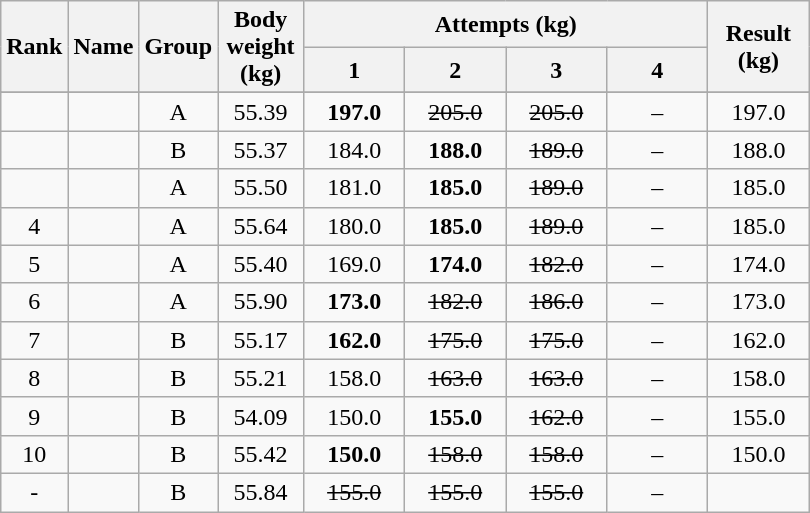<table class="wikitable" style="text-align:center;">
<tr>
<th rowspan=2>Rank</th>
<th rowspan=2 widtha=305>Name</th>
<th rowspan=2 width=20>Group</th>
<th rowspan=2 width=50>Body weight (kg)</th>
<th colspan=4>Attempts (kg)</th>
<th rowspan=2 width=60>Result (kg)</th>
</tr>
<tr>
<th width=60>1</th>
<th width=60>2</th>
<th width=60>3</th>
<th width=60>4</th>
</tr>
<tr>
</tr>
<tr>
<td></td>
<td align=left></td>
<td>A</td>
<td>55.39</td>
<td><strong>197.0</strong></td>
<td><s>205.0</s></td>
<td><s>205.0</s></td>
<td>–</td>
<td>197.0</td>
</tr>
<tr>
<td></td>
<td align=left></td>
<td>B</td>
<td>55.37</td>
<td>184.0</td>
<td><strong>188.0</strong></td>
<td><s>189.0</s></td>
<td>–</td>
<td>188.0</td>
</tr>
<tr>
<td></td>
<td align=left></td>
<td>A</td>
<td>55.50</td>
<td>181.0</td>
<td><strong>185.0</strong></td>
<td><s>189.0</s></td>
<td>–</td>
<td>185.0</td>
</tr>
<tr>
<td>4</td>
<td align=left></td>
<td>A</td>
<td>55.64</td>
<td>180.0</td>
<td><strong>185.0</strong></td>
<td><s>189.0</s></td>
<td>–</td>
<td>185.0</td>
</tr>
<tr>
<td>5</td>
<td align=left></td>
<td>A</td>
<td>55.40</td>
<td>169.0</td>
<td><strong>174.0</strong></td>
<td><s>182.0</s></td>
<td>–</td>
<td>174.0</td>
</tr>
<tr>
<td>6</td>
<td align=left></td>
<td>A</td>
<td>55.90</td>
<td><strong>173.0</strong></td>
<td><s>182.0</s></td>
<td><s>186.0</s></td>
<td>–</td>
<td>173.0</td>
</tr>
<tr>
<td>7</td>
<td align=left></td>
<td>B</td>
<td>55.17</td>
<td><strong>162.0</strong></td>
<td><s>175.0</s></td>
<td><s>175.0</s></td>
<td>–</td>
<td>162.0</td>
</tr>
<tr>
<td>8</td>
<td align=left></td>
<td>B</td>
<td>55.21</td>
<td>158.0</td>
<td><s>163.0</s></td>
<td><s>163.0</s></td>
<td>–</td>
<td>158.0</td>
</tr>
<tr>
<td>9</td>
<td align=left></td>
<td>B</td>
<td>54.09</td>
<td>150.0</td>
<td><strong>155.0</strong></td>
<td><s>162.0</s></td>
<td>–</td>
<td>155.0</td>
</tr>
<tr>
<td>10</td>
<td align=left></td>
<td>B</td>
<td>55.42</td>
<td><strong>150.0</strong></td>
<td><s>158.0</s></td>
<td><s>158.0</s></td>
<td>–</td>
<td>150.0</td>
</tr>
<tr>
<td>-</td>
<td align=left></td>
<td>B</td>
<td>55.84</td>
<td><s>155.0</s></td>
<td><s>155.0</s></td>
<td><s>155.0</s></td>
<td>–</td>
<td></td>
</tr>
</table>
